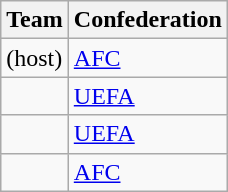<table class="wikitable sortable" style="text-align: left;">
<tr>
<th>Team</th>
<th>Confederation</th>
</tr>
<tr>
<td> (host)</td>
<td><a href='#'>AFC</a></td>
</tr>
<tr>
<td></td>
<td><a href='#'>UEFA</a></td>
</tr>
<tr>
<td></td>
<td><a href='#'>UEFA</a></td>
</tr>
<tr>
<td></td>
<td><a href='#'>AFC</a></td>
</tr>
</table>
